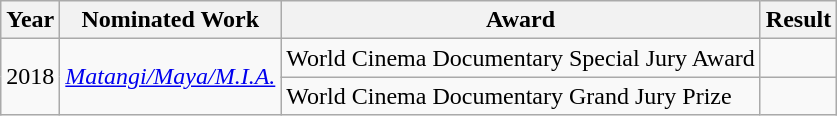<table class="wikitable">
<tr>
<th>Year</th>
<th>Nominated Work</th>
<th>Award</th>
<th>Result</th>
</tr>
<tr>
<td rowspan="2">2018</td>
<td rowspan="2"><em><a href='#'>Matangi/Maya/M.I.A.</a></em></td>
<td>World Cinema Documentary Special Jury Award</td>
<td></td>
</tr>
<tr>
<td>World Cinema Documentary Grand Jury Prize</td>
<td></td>
</tr>
</table>
